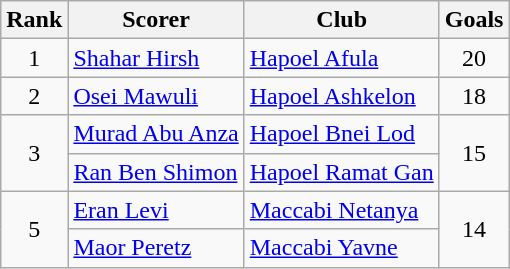<table class="wikitable">
<tr>
<th>Rank</th>
<th>Scorer</th>
<th>Club</th>
<th>Goals</th>
</tr>
<tr>
<td align="center" rowspan="1">1</td>
<td> <a href='#'>Shahar Hirsh</a></td>
<td><a href='#'>Hapoel Afula</a></td>
<td align="center" rowspan="1">20</td>
</tr>
<tr>
<td align="center" rowspan="1">2</td>
<td> <a href='#'>Osei Mawuli</a></td>
<td><a href='#'>Hapoel Ashkelon</a></td>
<td align="center" rowspan="1">18</td>
</tr>
<tr>
<td align="center" rowspan="2">3</td>
<td> <a href='#'>Murad Abu Anza</a></td>
<td><a href='#'>Hapoel Bnei Lod</a></td>
<td align="center" rowspan="2">15</td>
</tr>
<tr>
<td> <a href='#'>Ran Ben Shimon</a></td>
<td><a href='#'>Hapoel Ramat Gan</a></td>
</tr>
<tr>
<td align="center" rowspan="2">5</td>
<td> <a href='#'>Eran Levi</a></td>
<td><a href='#'>Maccabi Netanya</a></td>
<td align="center" rowspan="2">14</td>
</tr>
<tr>
<td> <a href='#'>Maor Peretz</a></td>
<td><a href='#'>Maccabi Yavne</a></td>
</tr>
</table>
